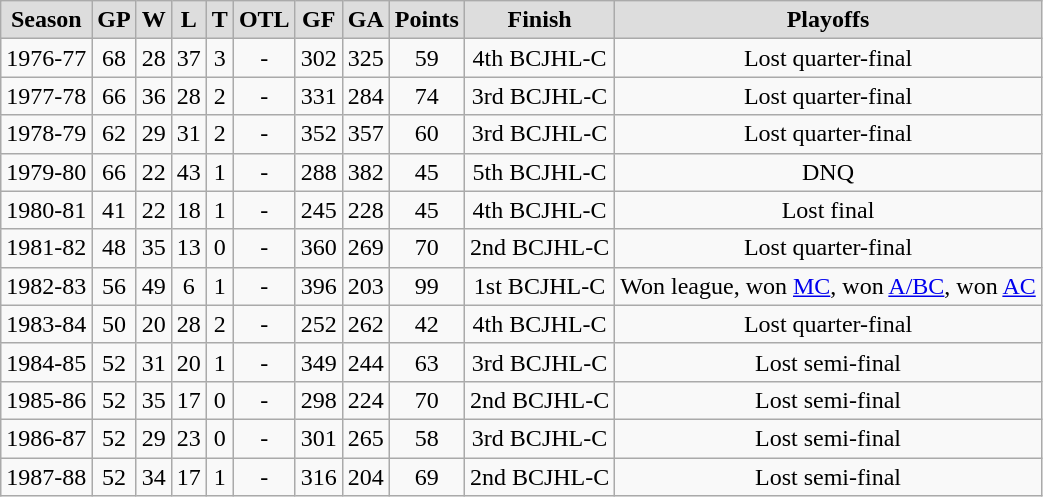<table class="wikitable">
<tr align="center"  bgcolor="#dddddd">
<td><strong>Season</strong></td>
<td><strong>GP </strong></td>
<td><strong> W </strong></td>
<td><strong> L </strong></td>
<td><strong> T </strong></td>
<td><strong>OTL</strong></td>
<td><strong>GF </strong></td>
<td><strong>GA </strong></td>
<td><strong>Points</strong></td>
<td><strong>Finish</strong></td>
<td><strong>Playoffs</strong></td>
</tr>
<tr align="center">
<td>1976-77</td>
<td>68</td>
<td>28</td>
<td>37</td>
<td>3</td>
<td>-</td>
<td>302</td>
<td>325</td>
<td>59</td>
<td>4th BCJHL-C</td>
<td>Lost quarter-final</td>
</tr>
<tr align="center">
<td>1977-78</td>
<td>66</td>
<td>36</td>
<td>28</td>
<td>2</td>
<td>-</td>
<td>331</td>
<td>284</td>
<td>74</td>
<td>3rd BCJHL-C</td>
<td>Lost quarter-final</td>
</tr>
<tr align="center">
<td>1978-79</td>
<td>62</td>
<td>29</td>
<td>31</td>
<td>2</td>
<td>-</td>
<td>352</td>
<td>357</td>
<td>60</td>
<td>3rd BCJHL-C</td>
<td>Lost quarter-final</td>
</tr>
<tr align="center">
<td>1979-80</td>
<td>66</td>
<td>22</td>
<td>43</td>
<td>1</td>
<td>-</td>
<td>288</td>
<td>382</td>
<td>45</td>
<td>5th BCJHL-C</td>
<td>DNQ</td>
</tr>
<tr align="center">
<td>1980-81</td>
<td>41</td>
<td>22</td>
<td>18</td>
<td>1</td>
<td>-</td>
<td>245</td>
<td>228</td>
<td>45</td>
<td>4th BCJHL-C</td>
<td>Lost final</td>
</tr>
<tr align="center">
<td>1981-82</td>
<td>48</td>
<td>35</td>
<td>13</td>
<td>0</td>
<td>-</td>
<td>360</td>
<td>269</td>
<td>70</td>
<td>2nd BCJHL-C</td>
<td>Lost quarter-final</td>
</tr>
<tr align="center">
<td>1982-83</td>
<td>56</td>
<td>49</td>
<td>6</td>
<td>1</td>
<td>-</td>
<td>396</td>
<td>203</td>
<td>99</td>
<td>1st BCJHL-C</td>
<td>Won league, won <a href='#'>MC</a>, won <a href='#'>A/BC</a>, won <a href='#'>AC</a></td>
</tr>
<tr align="center">
<td>1983-84</td>
<td>50</td>
<td>20</td>
<td>28</td>
<td>2</td>
<td>-</td>
<td>252</td>
<td>262</td>
<td>42</td>
<td>4th BCJHL-C</td>
<td>Lost quarter-final</td>
</tr>
<tr align="center">
<td>1984-85</td>
<td>52</td>
<td>31</td>
<td>20</td>
<td>1</td>
<td>-</td>
<td>349</td>
<td>244</td>
<td>63</td>
<td>3rd BCJHL-C</td>
<td>Lost semi-final</td>
</tr>
<tr align="center">
<td>1985-86</td>
<td>52</td>
<td>35</td>
<td>17</td>
<td>0</td>
<td>-</td>
<td>298</td>
<td>224</td>
<td>70</td>
<td>2nd BCJHL-C</td>
<td>Lost semi-final</td>
</tr>
<tr align="center">
<td>1986-87</td>
<td>52</td>
<td>29</td>
<td>23</td>
<td>0</td>
<td>-</td>
<td>301</td>
<td>265</td>
<td>58</td>
<td>3rd BCJHL-C</td>
<td>Lost semi-final</td>
</tr>
<tr align="center">
<td>1987-88</td>
<td>52</td>
<td>34</td>
<td>17</td>
<td>1</td>
<td>-</td>
<td>316</td>
<td>204</td>
<td>69</td>
<td>2nd BCJHL-C</td>
<td>Lost semi-final</td>
</tr>
</table>
